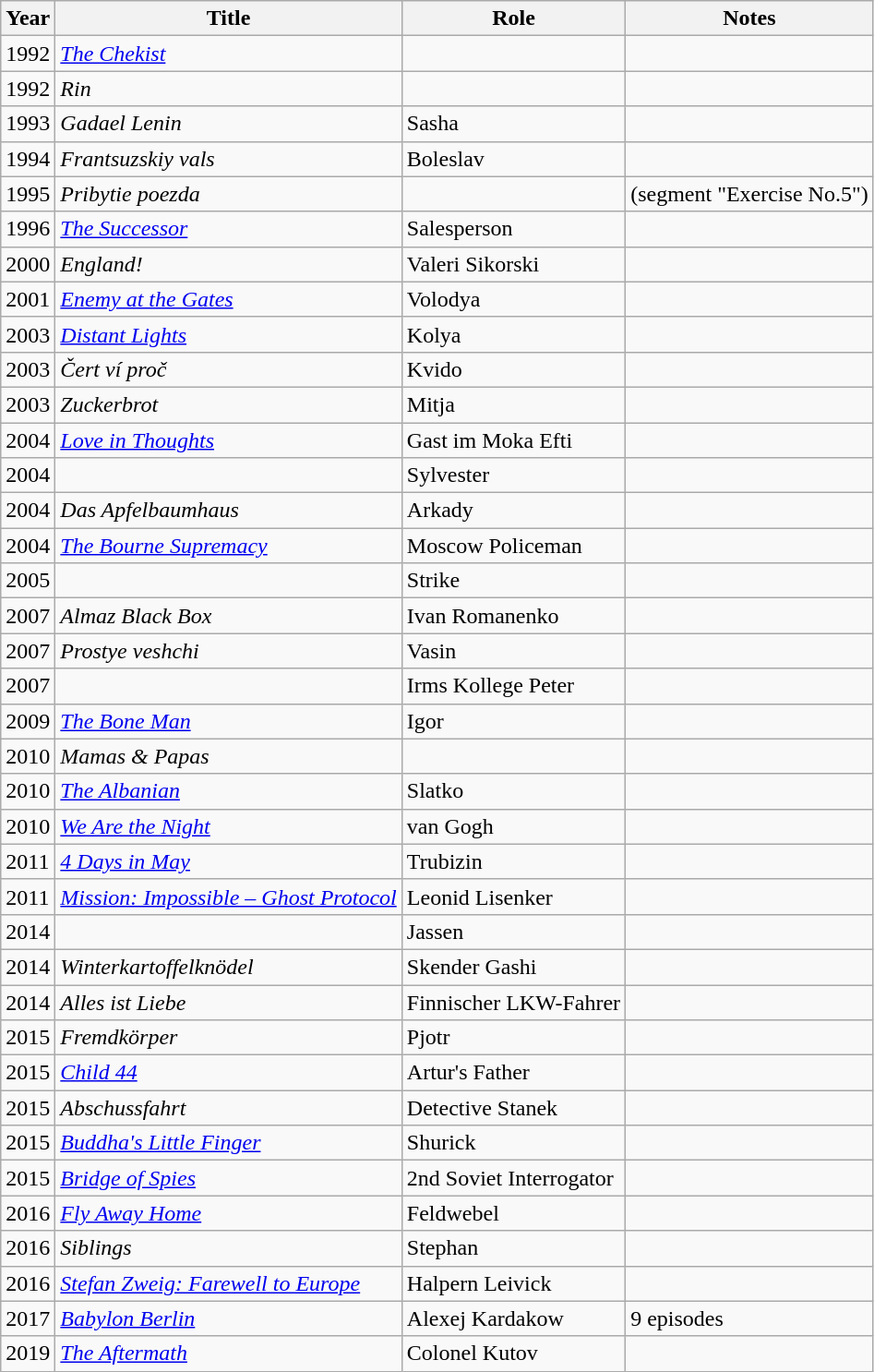<table class="wikitable">
<tr>
<th>Year</th>
<th>Title</th>
<th>Role</th>
<th>Notes</th>
</tr>
<tr>
<td>1992</td>
<td><em><a href='#'>The Chekist</a></em></td>
<td></td>
<td></td>
</tr>
<tr>
<td>1992</td>
<td><em>Rin</em></td>
<td></td>
<td></td>
</tr>
<tr>
<td>1993</td>
<td><em>Gadael Lenin</em></td>
<td>Sasha</td>
<td></td>
</tr>
<tr>
<td>1994</td>
<td><em>Frantsuzskiy vals</em></td>
<td>Boleslav</td>
<td></td>
</tr>
<tr>
<td>1995</td>
<td><em>Pribytie poezda</em></td>
<td></td>
<td>(segment "Exercise No.5")</td>
</tr>
<tr>
<td>1996</td>
<td><em><a href='#'>The Successor</a></em></td>
<td>Salesperson</td>
<td></td>
</tr>
<tr>
<td>2000</td>
<td><em>England!</em></td>
<td>Valeri Sikorski</td>
<td></td>
</tr>
<tr>
<td>2001</td>
<td><em><a href='#'>Enemy at the Gates</a></em></td>
<td>Volodya</td>
<td></td>
</tr>
<tr>
<td>2003</td>
<td><em><a href='#'>Distant Lights</a></em></td>
<td>Kolya</td>
<td></td>
</tr>
<tr>
<td>2003</td>
<td><em>Čert ví proč</em></td>
<td>Kvido</td>
<td></td>
</tr>
<tr>
<td>2003</td>
<td><em>Zuckerbrot</em></td>
<td>Mitja</td>
<td></td>
</tr>
<tr>
<td>2004</td>
<td><em><a href='#'>Love in Thoughts</a></em></td>
<td>Gast im Moka Efti</td>
<td></td>
</tr>
<tr>
<td>2004</td>
<td><em></em></td>
<td>Sylvester</td>
<td></td>
</tr>
<tr>
<td>2004</td>
<td><em>Das Apfelbaumhaus</em></td>
<td>Arkady</td>
<td></td>
</tr>
<tr>
<td>2004</td>
<td><em><a href='#'>The Bourne Supremacy</a></em></td>
<td>Moscow Policeman</td>
<td></td>
</tr>
<tr>
<td>2005</td>
<td><em></em></td>
<td>Strike</td>
<td></td>
</tr>
<tr>
<td>2007</td>
<td><em>Almaz Black Box</em></td>
<td>Ivan Romanenko</td>
<td></td>
</tr>
<tr>
<td>2007</td>
<td><em>Prostye veshchi</em></td>
<td>Vasin</td>
<td></td>
</tr>
<tr>
<td>2007</td>
<td><em></em></td>
<td>Irms Kollege Peter</td>
<td></td>
</tr>
<tr>
<td>2009</td>
<td><em><a href='#'>The Bone Man</a></em></td>
<td>Igor</td>
<td></td>
</tr>
<tr>
<td>2010</td>
<td><em>Mamas & Papas</em></td>
<td></td>
<td></td>
</tr>
<tr>
<td>2010</td>
<td><em><a href='#'>The Albanian</a></em></td>
<td>Slatko</td>
<td></td>
</tr>
<tr>
<td>2010</td>
<td><em><a href='#'>We Are the Night</a></em></td>
<td>van Gogh</td>
<td></td>
</tr>
<tr>
<td>2011</td>
<td><em><a href='#'>4 Days in May</a></em></td>
<td>Trubizin</td>
<td></td>
</tr>
<tr>
<td>2011</td>
<td><em><a href='#'>Mission: Impossible – Ghost Protocol</a></em></td>
<td>Leonid Lisenker</td>
<td></td>
</tr>
<tr>
<td>2014</td>
<td><em></em></td>
<td>Jassen</td>
<td></td>
</tr>
<tr>
<td>2014</td>
<td><em>Winterkartoffelknödel</em></td>
<td>Skender Gashi</td>
<td></td>
</tr>
<tr>
<td>2014</td>
<td><em>Alles ist Liebe</em></td>
<td>Finnischer LKW-Fahrer</td>
<td></td>
</tr>
<tr>
<td>2015</td>
<td><em>Fremdkörper</em></td>
<td>Pjotr</td>
<td></td>
</tr>
<tr>
<td>2015</td>
<td><em><a href='#'>Child 44</a></em></td>
<td>Artur's Father</td>
<td></td>
</tr>
<tr>
<td>2015</td>
<td><em>Abschussfahrt</em></td>
<td>Detective Stanek</td>
<td></td>
</tr>
<tr>
<td>2015</td>
<td><em><a href='#'>Buddha's Little Finger</a></em></td>
<td>Shurick</td>
<td></td>
</tr>
<tr>
<td>2015</td>
<td><em><a href='#'>Bridge of Spies</a></em></td>
<td>2nd Soviet Interrogator</td>
<td></td>
</tr>
<tr>
<td>2016</td>
<td><em><a href='#'>Fly Away Home</a></em></td>
<td>Feldwebel</td>
<td></td>
</tr>
<tr>
<td>2016</td>
<td><em>Siblings</em></td>
<td>Stephan</td>
<td></td>
</tr>
<tr>
<td>2016</td>
<td><em><a href='#'>Stefan Zweig: Farewell to Europe</a></em></td>
<td>Halpern Leivick</td>
<td></td>
</tr>
<tr>
<td>2017</td>
<td><em><a href='#'>Babylon Berlin</a></em></td>
<td>Alexej Kardakow</td>
<td>9 episodes</td>
</tr>
<tr>
<td>2019</td>
<td><em><a href='#'>The Aftermath</a></em></td>
<td>Colonel Kutov</td>
<td></td>
</tr>
</table>
